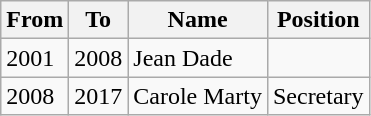<table class="wikitable">
<tr>
<th>From</th>
<th>To</th>
<th>Name</th>
<th>Position</th>
</tr>
<tr>
<td>2001</td>
<td>2008</td>
<td>Jean Dade</td>
<td></td>
</tr>
<tr>
<td>2008</td>
<td>2017</td>
<td>Carole Marty</td>
<td>Secretary</td>
</tr>
</table>
